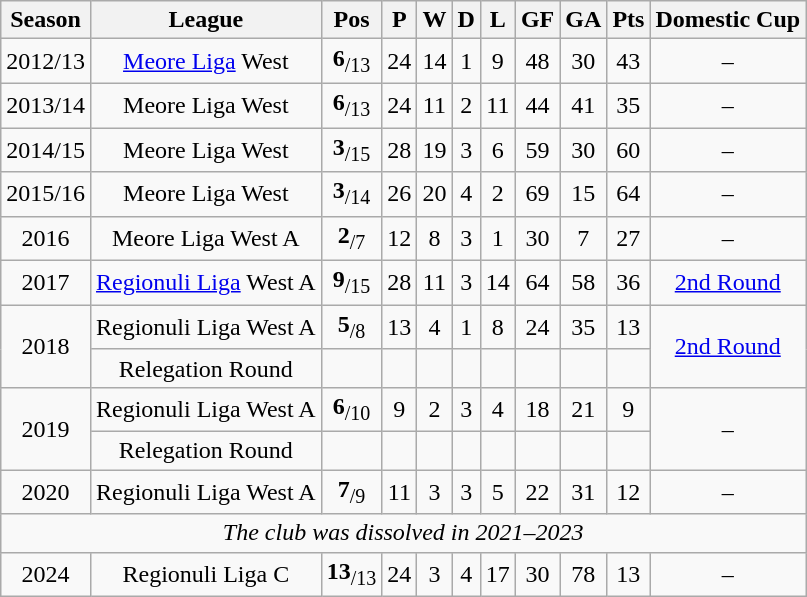<table class="wikitable sortable" style="text-align: center">
<tr>
<th>Season</th>
<th>League</th>
<th>Pos</th>
<th>P</th>
<th>W</th>
<th>D</th>
<th>L</th>
<th>GF</th>
<th>GA</th>
<th>Pts</th>
<th>Domestic Cup</th>
</tr>
<tr>
<td>2012/13</td>
<td><a href='#'>Meore Liga</a> West</td>
<td><strong>6</strong><sub>/13</sub></td>
<td>24</td>
<td>14</td>
<td>1</td>
<td>9</td>
<td>48</td>
<td>30</td>
<td>43</td>
<td>–</td>
</tr>
<tr>
<td>2013/14</td>
<td>Meore Liga West</td>
<td><strong>6</strong><sub>/13</sub></td>
<td>24</td>
<td>11</td>
<td>2</td>
<td>11</td>
<td>44</td>
<td>41</td>
<td>35</td>
<td>–</td>
</tr>
<tr>
<td>2014/15</td>
<td>Meore Liga West</td>
<td><strong>3</strong><sub>/15</sub></td>
<td>28</td>
<td>19</td>
<td>3</td>
<td>6</td>
<td>59</td>
<td>30</td>
<td>60</td>
<td>–</td>
</tr>
<tr>
<td>2015/16</td>
<td>Meore Liga West</td>
<td><strong>3</strong><sub>/14</sub></td>
<td>26</td>
<td>20</td>
<td>4</td>
<td>2</td>
<td>69</td>
<td>15</td>
<td>64</td>
<td>–</td>
</tr>
<tr>
<td>2016</td>
<td>Meore Liga West A</td>
<td><strong>2</strong><sub>/7</sub></td>
<td>12</td>
<td>8</td>
<td>3</td>
<td>1</td>
<td>30</td>
<td>7</td>
<td>27</td>
<td>–</td>
</tr>
<tr>
<td>2017</td>
<td><a href='#'>Regionuli Liga</a> West A</td>
<td><strong>9</strong><sub>/15</sub></td>
<td>28</td>
<td>11</td>
<td>3</td>
<td>14</td>
<td>64</td>
<td>58</td>
<td>36</td>
<td><a href='#'>2nd Round</a></td>
</tr>
<tr>
<td rowspan=2>2018</td>
<td>Regionuli Liga West A</td>
<td><strong>5</strong><sub>/8</sub></td>
<td>13</td>
<td>4</td>
<td>1</td>
<td>8</td>
<td>24</td>
<td>35</td>
<td>13</td>
<td rowspan=2><a href='#'>2nd Round</a></td>
</tr>
<tr>
<td>Relegation Round</td>
<td></td>
<td></td>
<td></td>
<td></td>
<td></td>
<td></td>
<td></td>
<td></td>
</tr>
<tr>
<td rowspan=2>2019</td>
<td>Regionuli Liga West A</td>
<td><strong>6</strong><sub>/10</sub></td>
<td>9</td>
<td>2</td>
<td>3</td>
<td>4</td>
<td>18</td>
<td>21</td>
<td>9</td>
<td rowspan=2>–</td>
</tr>
<tr>
<td>Relegation Round</td>
<td></td>
<td></td>
<td></td>
<td></td>
<td></td>
<td></td>
<td></td>
<td></td>
</tr>
<tr>
<td>2020</td>
<td>Regionuli Liga West A</td>
<td><strong>7</strong><sub>/9</sub></td>
<td>11</td>
<td>3</td>
<td>3</td>
<td>5</td>
<td>22</td>
<td>31</td>
<td>12</td>
<td>–</td>
</tr>
<tr>
<td colspan=11><em>The club was dissolved in 2021–2023</em></td>
</tr>
<tr>
<td>2024</td>
<td>Regionuli Liga C</td>
<td><strong>13</strong><sub>/13</sub></td>
<td>24</td>
<td>3</td>
<td>4</td>
<td>17</td>
<td>30</td>
<td>78</td>
<td>13</td>
<td>–</td>
</tr>
</table>
